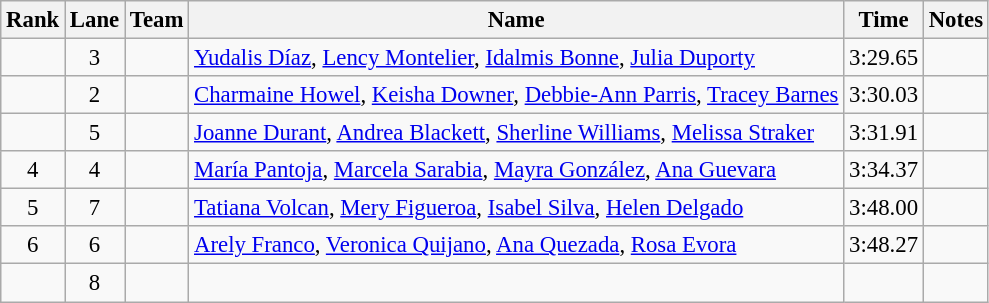<table class="wikitable sortable" style="text-align:center;font-size:95%">
<tr>
<th>Rank</th>
<th>Lane</th>
<th>Team</th>
<th>Name</th>
<th>Time</th>
<th>Notes</th>
</tr>
<tr>
<td></td>
<td>3</td>
<td align=left></td>
<td align=left><a href='#'>Yudalis Díaz</a>, <a href='#'>Lency Montelier</a>, <a href='#'>Idalmis Bonne</a>, <a href='#'>Julia Duporty</a></td>
<td>3:29.65</td>
<td></td>
</tr>
<tr>
<td></td>
<td>2</td>
<td align=left></td>
<td align=left><a href='#'>Charmaine Howel</a>, <a href='#'>Keisha Downer</a>, <a href='#'>Debbie-Ann Parris</a>, <a href='#'>Tracey Barnes</a></td>
<td>3:30.03</td>
<td></td>
</tr>
<tr>
<td></td>
<td>5</td>
<td align=left></td>
<td align=left><a href='#'>Joanne Durant</a>, <a href='#'>Andrea Blackett</a>, <a href='#'>Sherline Williams</a>, <a href='#'>Melissa Straker</a></td>
<td>3:31.91</td>
<td></td>
</tr>
<tr>
<td>4</td>
<td>4</td>
<td align=left></td>
<td align=left><a href='#'>María Pantoja</a>, <a href='#'>Marcela Sarabia</a>, <a href='#'>Mayra González</a>, <a href='#'>Ana Guevara</a></td>
<td>3:34.37</td>
<td></td>
</tr>
<tr>
<td>5</td>
<td>7</td>
<td align=left></td>
<td align=left><a href='#'>Tatiana Volcan</a>, <a href='#'>Mery Figueroa</a>, <a href='#'>Isabel Silva</a>, <a href='#'>Helen Delgado</a></td>
<td>3:48.00</td>
<td></td>
</tr>
<tr>
<td>6</td>
<td>6</td>
<td align=left></td>
<td align=left><a href='#'>Arely Franco</a>, <a href='#'>Veronica Quijano</a>, <a href='#'>Ana Quezada</a>, <a href='#'>Rosa Evora</a></td>
<td>3:48.27</td>
<td></td>
</tr>
<tr>
<td></td>
<td>8</td>
<td align=left></td>
<td align=left></td>
<td></td>
<td></td>
</tr>
</table>
